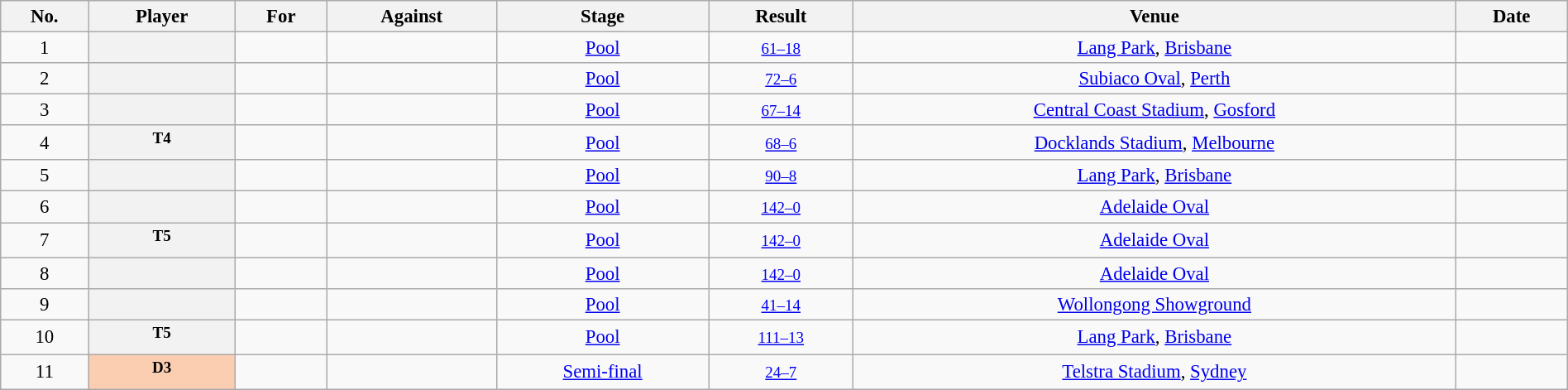<table class="wikitable sortable" style="text-align:center;width:100%;font-size:95%">
<tr>
<th scope=col>No.</th>
<th scope=col>Player</th>
<th scope=col>For</th>
<th scope=col>Against</th>
<th scope=col>Stage</th>
<th scope=col>Result</th>
<th scope=col>Venue</th>
<th scope=col>Date</th>
</tr>
<tr>
<td>1</td>
<th scope=row></th>
<td></td>
<td></td>
<td><a href='#'>Pool</a></td>
<td align=center><small><a href='#'>61–18</a></small></td>
<td><a href='#'>Lang Park</a>, <a href='#'>Brisbane</a></td>
<td></td>
</tr>
<tr>
<td>2</td>
<th scope=row></th>
<td></td>
<td></td>
<td><a href='#'>Pool</a></td>
<td align=center><small><a href='#'>72–6</a></small></td>
<td><a href='#'>Subiaco Oval</a>, <a href='#'>Perth</a></td>
<td></td>
</tr>
<tr>
<td>3</td>
<th scope=row></th>
<td></td>
<td></td>
<td><a href='#'>Pool</a></td>
<td align=center><small><a href='#'>67–14</a></small></td>
<td><a href='#'>Central Coast Stadium</a>, <a href='#'>Gosford</a></td>
<td></td>
</tr>
<tr>
<td>4</td>
<th scope=row><sup>T4</sup></th>
<td></td>
<td></td>
<td><a href='#'>Pool</a></td>
<td align=center><small><a href='#'>68–6</a></small></td>
<td><a href='#'>Docklands Stadium</a>, <a href='#'>Melbourne</a></td>
<td></td>
</tr>
<tr>
<td>5</td>
<th scope=row></th>
<td></td>
<td></td>
<td><a href='#'>Pool</a></td>
<td align=center><small><a href='#'>90–8</a></small></td>
<td><a href='#'>Lang Park</a>, <a href='#'>Brisbane</a></td>
<td></td>
</tr>
<tr>
<td>6</td>
<th scope=row></th>
<td></td>
<td></td>
<td><a href='#'>Pool</a></td>
<td align=center><small><a href='#'>142–0</a></small></td>
<td><a href='#'>Adelaide Oval</a></td>
<td></td>
</tr>
<tr>
<td>7</td>
<th scope=row><sup>T5</sup></th>
<td></td>
<td></td>
<td><a href='#'>Pool</a></td>
<td align=center><small><a href='#'>142–0</a></small></td>
<td><a href='#'>Adelaide Oval</a></td>
<td></td>
</tr>
<tr>
<td>8</td>
<th scope=row></th>
<td></td>
<td></td>
<td><a href='#'>Pool</a></td>
<td align=center><small><a href='#'>142–0</a></small></td>
<td><a href='#'>Adelaide Oval</a></td>
<td></td>
</tr>
<tr>
<td>9</td>
<th scope=row></th>
<td></td>
<td></td>
<td><a href='#'>Pool</a></td>
<td align=center><small><a href='#'>41–14</a></small></td>
<td><a href='#'>Wollongong Showground</a></td>
<td></td>
</tr>
<tr>
<td>10</td>
<th scope=row><sup>T5</sup></th>
<td></td>
<td></td>
<td><a href='#'>Pool</a></td>
<td align=center><small><a href='#'>111–13</a></small></td>
<td><a href='#'>Lang Park</a>, <a href='#'>Brisbane</a></td>
<td></td>
</tr>
<tr>
<td>11</td>
<th scope=row style="background-color:#FBCEB1"><sup>D3</sup></th>
<td></td>
<td></td>
<td><a href='#'>Semi-final</a></td>
<td align=center><small><a href='#'>24–7</a></small></td>
<td><a href='#'>Telstra Stadium</a>, <a href='#'>Sydney</a></td>
<td></td>
</tr>
</table>
